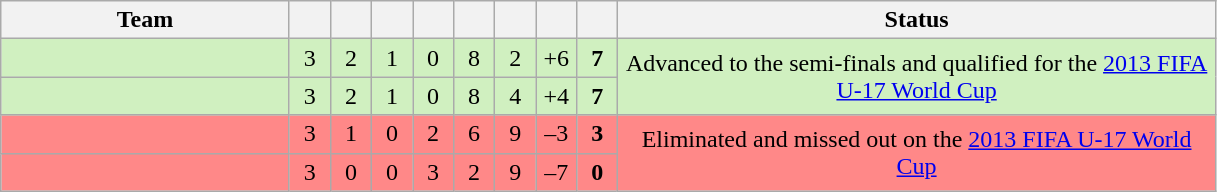<table class="wikitable" style="text-align:center;">
<tr>
<th width=185>Team</th>
<th width=20></th>
<th width=20></th>
<th width=20></th>
<th width=20></th>
<th width=20></th>
<th width=20></th>
<th width=20></th>
<th width=20></th>
<th width=391>Status</th>
</tr>
<tr bgcolor="#D0F0C0">
<td align="left"></td>
<td>3</td>
<td>2</td>
<td>1</td>
<td>0</td>
<td>8</td>
<td>2</td>
<td>+6</td>
<td><strong>7</strong></td>
<td rowspan=2>Advanced to the semi-finals and qualified for the <a href='#'>2013 FIFA U-17 World Cup</a></td>
</tr>
<tr bgcolor="#D0F0C0">
<td align="left"></td>
<td>3</td>
<td>2</td>
<td>1</td>
<td>0</td>
<td>8</td>
<td>4</td>
<td>+4</td>
<td><strong>7</strong></td>
</tr>
<tr bgcolor=#FF8888>
<td align="left"></td>
<td>3</td>
<td>1</td>
<td>0</td>
<td>2</td>
<td>6</td>
<td>9</td>
<td>–3</td>
<td><strong>3</strong></td>
<td rowspan=2>Eliminated and missed out on the <a href='#'>2013 FIFA U-17 World Cup</a></td>
</tr>
<tr bgcolor=#FF8888>
<td align="left"></td>
<td>3</td>
<td>0</td>
<td>0</td>
<td>3</td>
<td>2</td>
<td>9</td>
<td>–7</td>
<td><strong>0</strong></td>
</tr>
</table>
